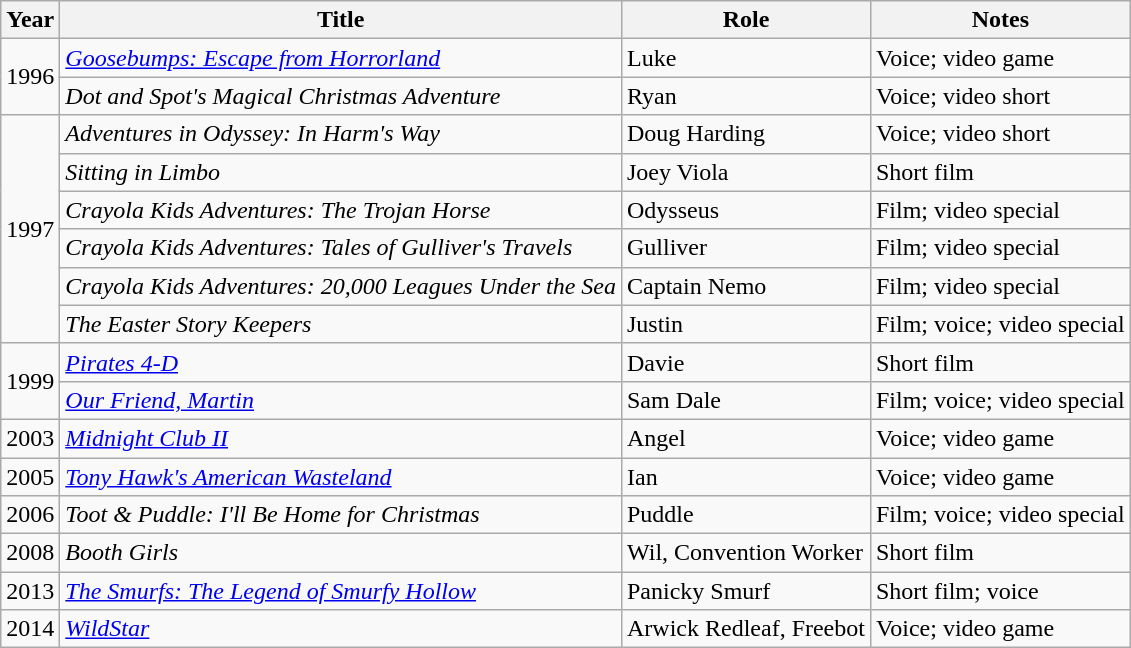<table class="wikitable sortable">
<tr>
<th>Year</th>
<th>Title</th>
<th>Role</th>
<th class="unsortable">Notes</th>
</tr>
<tr>
<td rowspan="2">1996</td>
<td><em><a href='#'>Goosebumps: Escape from Horrorland</a></em></td>
<td>Luke</td>
<td>Voice; video game</td>
</tr>
<tr>
<td><em>Dot and Spot's Magical Christmas Adventure</em></td>
<td>Ryan</td>
<td>Voice; video short</td>
</tr>
<tr>
<td rowspan="6">1997</td>
<td><em>Adventures in Odyssey: In Harm's Way</em></td>
<td>Doug Harding</td>
<td>Voice; video short</td>
</tr>
<tr>
<td><em>Sitting in Limbo</em></td>
<td>Joey Viola</td>
<td>Short film</td>
</tr>
<tr>
<td><em>Crayola Kids Adventures: The Trojan Horse</em></td>
<td>Odysseus</td>
<td>Film; video special</td>
</tr>
<tr>
<td><em>Crayola Kids Adventures: Tales of Gulliver's Travels</em></td>
<td>Gulliver</td>
<td>Film; video special</td>
</tr>
<tr>
<td><em>Crayola Kids Adventures: 20,000 Leagues Under the Sea</em></td>
<td>Captain Nemo</td>
<td>Film; video special</td>
</tr>
<tr>
<td><em>The Easter Story Keepers</em></td>
<td>Justin</td>
<td>Film; voice; video special</td>
</tr>
<tr>
<td rowspan="2">1999</td>
<td><em><a href='#'>Pirates 4-D</a></em></td>
<td>Davie</td>
<td>Short film</td>
</tr>
<tr>
<td><em><a href='#'>Our Friend, Martin</a></em></td>
<td>Sam Dale</td>
<td>Film; voice; video special</td>
</tr>
<tr>
<td>2003</td>
<td><em><a href='#'>Midnight Club II</a></em></td>
<td>Angel</td>
<td>Voice; video game</td>
</tr>
<tr>
<td>2005</td>
<td><em><a href='#'>Tony Hawk's American Wasteland</a></em></td>
<td>Ian</td>
<td>Voice; video game</td>
</tr>
<tr>
<td>2006</td>
<td><em>Toot & Puddle: I'll Be Home for Christmas</em></td>
<td>Puddle</td>
<td>Film; voice; video special</td>
</tr>
<tr>
<td>2008</td>
<td><em>Booth Girls</em></td>
<td>Wil, Convention Worker</td>
<td>Short film</td>
</tr>
<tr>
<td>2013</td>
<td><em><a href='#'>The Smurfs: The Legend of Smurfy Hollow</a></em></td>
<td>Panicky Smurf</td>
<td>Short film; voice</td>
</tr>
<tr>
<td>2014</td>
<td><em><a href='#'>WildStar</a></em></td>
<td>Arwick Redleaf, Freebot</td>
<td>Voice; video game</td>
</tr>
</table>
